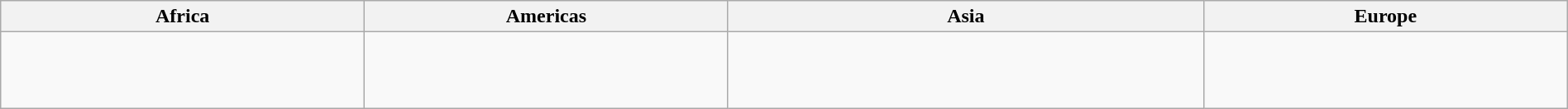<table class=wikitable width=100%>
<tr>
<th width=13%>Africa</th>
<th width=13%>Americas</th>
<th width=17%>Asia</th>
<th width=13%>Europe</th>
</tr>
<tr valign=top>
<td></td>
<td><br> <br> </td>
<td><br><br><br></td>
<td><br> <br><br></td>
</tr>
</table>
